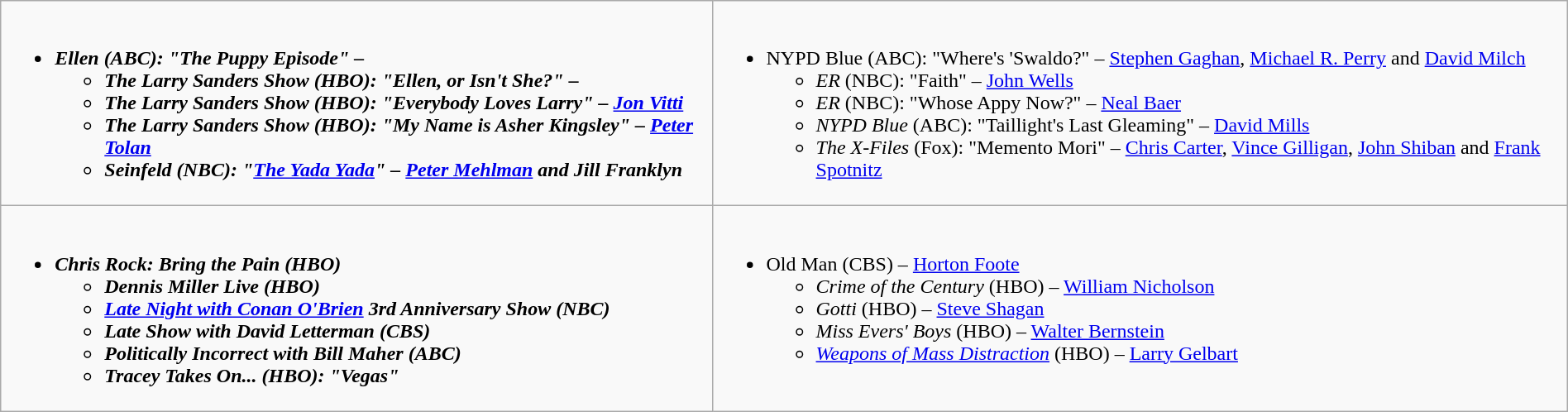<table class="wikitable" width="100%">
<tr>
<td style="vertical-align:top;"><br><ul><li><strong><em>Ellen<em> (ABC): "The Puppy Episode" – <strong><ul><li></em>The Larry Sanders Show<em> (HBO): "Ellen, or Isn't She?" – </li><li></em>The Larry Sanders Show<em> (HBO): "Everybody Loves Larry" – <a href='#'>Jon Vitti</a></li><li></em>The Larry Sanders Show<em> (HBO): "My Name is Asher Kingsley" – <a href='#'>Peter Tolan</a></li><li></em>Seinfeld<em> (NBC): "<a href='#'>The Yada Yada</a>" – <a href='#'>Peter Mehlman</a> and Jill Franklyn</li></ul></li></ul></td>
<td style="vertical-align:top;"><br><ul><li></em></strong>NYPD Blue</em> (ABC): "Where's 'Swaldo?" – <a href='#'>Stephen Gaghan</a>, <a href='#'>Michael R. Perry</a> and <a href='#'>David Milch</a></strong><ul><li><em>ER</em> (NBC): "Faith" – <a href='#'>John Wells</a></li><li><em>ER</em> (NBC): "Whose Appy Now?" – <a href='#'>Neal Baer</a></li><li><em>NYPD Blue</em> (ABC): "Taillight's Last Gleaming" – <a href='#'>David Mills</a></li><li><em>The X-Files</em> (Fox): "Memento Mori" – <a href='#'>Chris Carter</a>, <a href='#'>Vince Gilligan</a>, <a href='#'>John Shiban</a> and <a href='#'>Frank Spotnitz</a></li></ul></li></ul></td>
</tr>
<tr>
<td style="vertical-align:top;"><br><ul><li><strong><em>Chris Rock: Bring the Pain<em> (HBO)<strong><ul><li></em>Dennis Miller Live<em> (HBO)</li><li></em><a href='#'>Late Night with Conan O'Brien</a> 3rd Anniversary Show<em> (NBC)</li><li></em>Late Show with David Letterman<em> (CBS)</li><li></em>Politically Incorrect with Bill Maher<em> (ABC)</li><li></em>Tracey Takes On...<em> (HBO): "Vegas"</li></ul></li></ul></td>
<td style="vertical-align:top;"><br><ul><li></em></strong>Old Man</em> (CBS) – <a href='#'>Horton Foote</a></strong><ul><li><em>Crime of the Century</em> (HBO) – <a href='#'>William Nicholson</a></li><li><em>Gotti</em> (HBO) – <a href='#'>Steve Shagan</a></li><li><em>Miss Evers' Boys</em> (HBO) – <a href='#'>Walter Bernstein</a></li><li><em><a href='#'>Weapons of Mass Distraction</a></em> (HBO) – <a href='#'>Larry Gelbart</a></li></ul></li></ul></td>
</tr>
</table>
